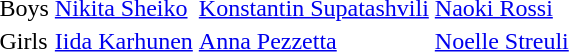<table>
<tr>
<td>Boys</td>
<td><a href='#'>Nikita Sheiko</a><br></td>
<td><a href='#'>Konstantin Supatashvili</a><br></td>
<td><a href='#'>Naoki Rossi</a><br></td>
</tr>
<tr>
<td>Girls</td>
<td><a href='#'>Iida Karhunen</a><br></td>
<td><a href='#'>Anna Pezzetta</a><br></td>
<td><a href='#'>Noelle Streuli</a><br></td>
</tr>
</table>
